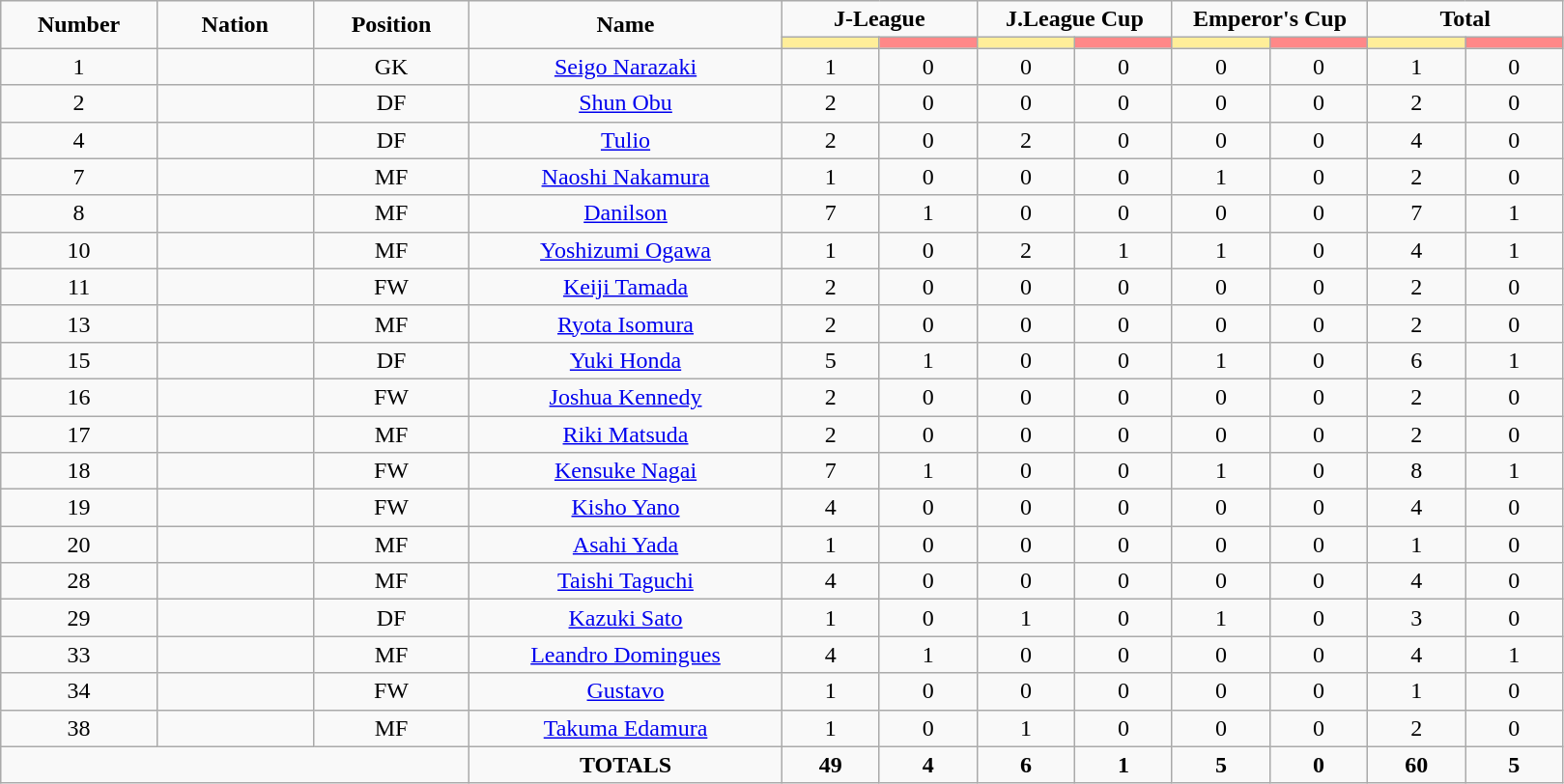<table class="wikitable" style="font-size: 100%; text-align: center;">
<tr>
<td rowspan="2" width="10%" align="center"><strong>Number</strong></td>
<td rowspan="2" width="10%" align="center"><strong>Nation</strong></td>
<td rowspan="2" width="10%" align="center"><strong>Position</strong></td>
<td rowspan="2" width="20%" align="center"><strong>Name</strong></td>
<td colspan="2" align="center"><strong>J-League</strong></td>
<td colspan="2" align="center"><strong>J.League Cup</strong></td>
<td colspan="2" align="center"><strong>Emperor's Cup</strong></td>
<td colspan="2" align="center"><strong>Total</strong></td>
</tr>
<tr>
<th width=60 style="background: #FFEE99"></th>
<th width=60 style="background: #FF8888"></th>
<th width=60 style="background: #FFEE99"></th>
<th width=60 style="background: #FF8888"></th>
<th width=60 style="background: #FFEE99"></th>
<th width=60 style="background: #FF8888"></th>
<th width=60 style="background: #FFEE99"></th>
<th width=60 style="background: #FF8888"></th>
</tr>
<tr>
<td>1</td>
<td></td>
<td>GK</td>
<td><a href='#'>Seigo Narazaki</a></td>
<td>1</td>
<td>0</td>
<td>0</td>
<td>0</td>
<td>0</td>
<td>0</td>
<td>1</td>
<td>0</td>
</tr>
<tr>
<td>2</td>
<td></td>
<td>DF</td>
<td><a href='#'>Shun Obu</a></td>
<td>2</td>
<td>0</td>
<td>0</td>
<td>0</td>
<td>0</td>
<td>0</td>
<td>2</td>
<td>0</td>
</tr>
<tr>
<td>4</td>
<td></td>
<td>DF</td>
<td><a href='#'>Tulio</a></td>
<td>2</td>
<td>0</td>
<td>2</td>
<td>0</td>
<td>0</td>
<td>0</td>
<td>4</td>
<td>0</td>
</tr>
<tr>
<td>7</td>
<td></td>
<td>MF</td>
<td><a href='#'>Naoshi Nakamura</a></td>
<td>1</td>
<td>0</td>
<td>0</td>
<td>0</td>
<td>1</td>
<td>0</td>
<td>2</td>
<td>0</td>
</tr>
<tr>
<td>8</td>
<td></td>
<td>MF</td>
<td><a href='#'>Danilson</a></td>
<td>7</td>
<td>1</td>
<td>0</td>
<td>0</td>
<td>0</td>
<td>0</td>
<td>7</td>
<td>1</td>
</tr>
<tr>
<td>10</td>
<td></td>
<td>MF</td>
<td><a href='#'>Yoshizumi Ogawa</a></td>
<td>1</td>
<td>0</td>
<td>2</td>
<td>1</td>
<td>1</td>
<td>0</td>
<td>4</td>
<td>1</td>
</tr>
<tr>
<td>11</td>
<td></td>
<td>FW</td>
<td><a href='#'>Keiji Tamada</a></td>
<td>2</td>
<td>0</td>
<td>0</td>
<td>0</td>
<td>0</td>
<td>0</td>
<td>2</td>
<td>0</td>
</tr>
<tr>
<td>13</td>
<td></td>
<td>MF</td>
<td><a href='#'>Ryota Isomura</a></td>
<td>2</td>
<td>0</td>
<td>0</td>
<td>0</td>
<td>0</td>
<td>0</td>
<td>2</td>
<td>0</td>
</tr>
<tr>
<td>15</td>
<td></td>
<td>DF</td>
<td><a href='#'>Yuki Honda</a></td>
<td>5</td>
<td>1</td>
<td>0</td>
<td>0</td>
<td>1</td>
<td>0</td>
<td>6</td>
<td>1</td>
</tr>
<tr>
<td>16</td>
<td></td>
<td>FW</td>
<td><a href='#'>Joshua Kennedy</a></td>
<td>2</td>
<td>0</td>
<td>0</td>
<td>0</td>
<td>0</td>
<td>0</td>
<td>2</td>
<td>0</td>
</tr>
<tr>
<td>17</td>
<td></td>
<td>MF</td>
<td><a href='#'>Riki Matsuda</a></td>
<td>2</td>
<td>0</td>
<td>0</td>
<td>0</td>
<td>0</td>
<td>0</td>
<td>2</td>
<td>0</td>
</tr>
<tr>
<td>18</td>
<td></td>
<td>FW</td>
<td><a href='#'>Kensuke Nagai</a></td>
<td>7</td>
<td>1</td>
<td>0</td>
<td>0</td>
<td>1</td>
<td>0</td>
<td>8</td>
<td>1</td>
</tr>
<tr>
<td>19</td>
<td></td>
<td>FW</td>
<td><a href='#'>Kisho Yano</a></td>
<td>4</td>
<td>0</td>
<td>0</td>
<td>0</td>
<td>0</td>
<td>0</td>
<td>4</td>
<td>0</td>
</tr>
<tr>
<td>20</td>
<td></td>
<td>MF</td>
<td><a href='#'>Asahi Yada</a></td>
<td>1</td>
<td>0</td>
<td>0</td>
<td>0</td>
<td>0</td>
<td>0</td>
<td>1</td>
<td>0</td>
</tr>
<tr>
<td>28</td>
<td></td>
<td>MF</td>
<td><a href='#'>Taishi Taguchi</a></td>
<td>4</td>
<td>0</td>
<td>0</td>
<td>0</td>
<td>0</td>
<td>0</td>
<td>4</td>
<td>0</td>
</tr>
<tr>
<td>29</td>
<td></td>
<td>DF</td>
<td><a href='#'>Kazuki Sato</a></td>
<td>1</td>
<td>0</td>
<td>1</td>
<td>0</td>
<td>1</td>
<td>0</td>
<td>3</td>
<td>0</td>
</tr>
<tr>
<td>33</td>
<td></td>
<td>MF</td>
<td><a href='#'>Leandro Domingues</a></td>
<td>4</td>
<td>1</td>
<td>0</td>
<td>0</td>
<td>0</td>
<td>0</td>
<td>4</td>
<td>1</td>
</tr>
<tr>
<td>34</td>
<td></td>
<td>FW</td>
<td><a href='#'>Gustavo</a></td>
<td>1</td>
<td>0</td>
<td>0</td>
<td>0</td>
<td>0</td>
<td>0</td>
<td>1</td>
<td>0</td>
</tr>
<tr>
<td>38</td>
<td></td>
<td>MF</td>
<td><a href='#'>Takuma Edamura</a></td>
<td>1</td>
<td>0</td>
<td>1</td>
<td>0</td>
<td>0</td>
<td>0</td>
<td>2</td>
<td>0</td>
</tr>
<tr>
<td colspan="3"></td>
<td><strong>TOTALS</strong></td>
<td><strong>49</strong></td>
<td><strong>4</strong></td>
<td><strong>6</strong></td>
<td><strong>1</strong></td>
<td><strong>5</strong></td>
<td><strong>0</strong></td>
<td><strong>60</strong></td>
<td><strong>5</strong></td>
</tr>
</table>
